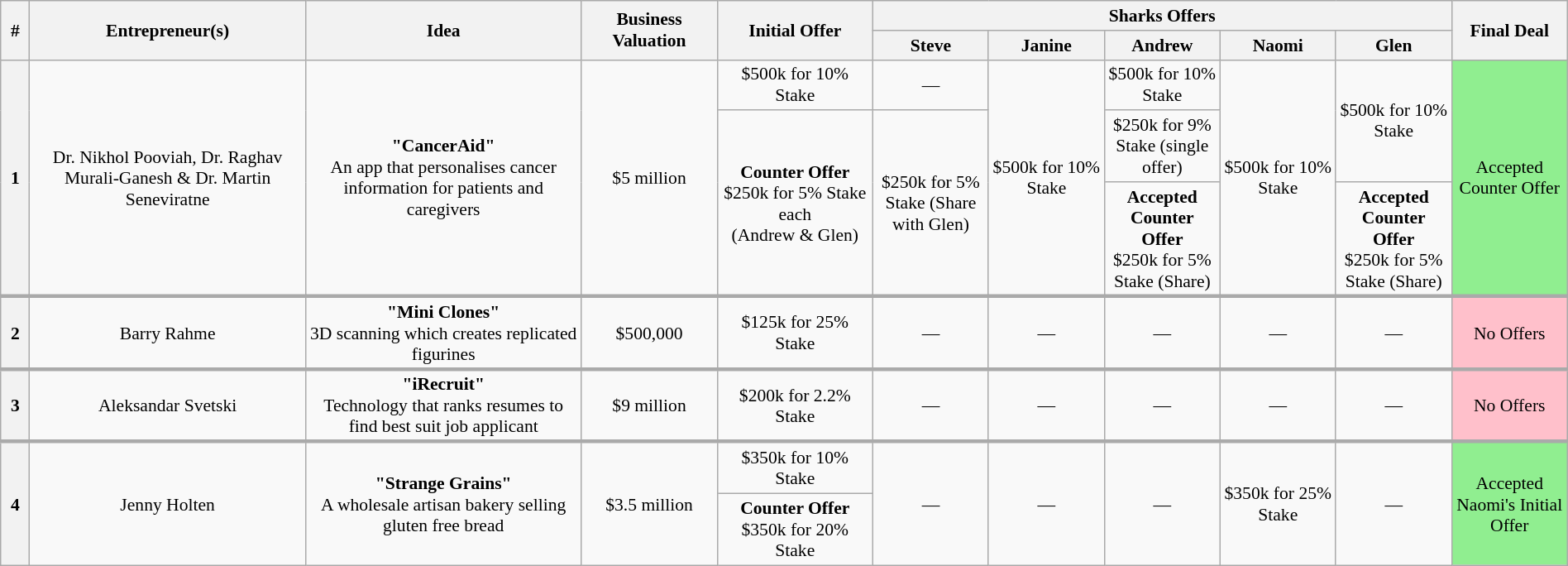<table class="wikitable plainrowheaders" style="font-size:90%; text-align:center; width: 100%; margin-left: auto; margin-right: auto;">
<tr>
<th scope="col" bgcolor="lightgrey" rowspan="2" width="15" align="center">#</th>
<th scope="col" bgcolor="lightgrey" rowspan="2" width="200" align="center">Entrepreneur(s)</th>
<th scope="col" bgcolor="lightgrey" rowspan="2" width="200" align="center">Idea</th>
<th scope="col" bgcolor="lightgrey" rowspan="2" width="95" align="center">Business Valuation</th>
<th scope="col" bgcolor="lightgrey" rowspan="2" width="110" align="center">Initial Offer</th>
<th scope="col" bgcolor="lightgrey" colspan="5">Sharks Offers</th>
<th scope="col" bgcolor="lightgrey" rowspan="2" width="80" align="center">Final Deal</th>
</tr>
<tr>
<th width="80" align="center"><strong>Steve</strong></th>
<th width="80" align="center"><strong>Janine</strong></th>
<th width="80" align="center"><strong>Andrew</strong></th>
<th width="80" align="center"><strong>Naomi</strong></th>
<th width="80" align="center"><strong>Glen</strong></th>
</tr>
<tr>
<th rowspan="3">1</th>
<td rowspan="3">Dr. Nikhol Pooviah, Dr. Raghav Murali-Ganesh & Dr. Martin Seneviratne</td>
<td rowspan="3"><strong>"CancerAid"</strong><br>An app that personalises cancer information for patients and caregivers</td>
<td rowspan="3">$5 million</td>
<td>$500k for 10% Stake</td>
<td>—</td>
<td rowspan="3">$500k for 10% Stake</td>
<td>$500k for 10% Stake</td>
<td rowspan="3">$500k for 10% Stake</td>
<td rowspan="2">$500k for 10% Stake</td>
<td rowspan="3" bgcolor="lightgreen">Accepted Counter Offer</td>
</tr>
<tr>
<td rowspan="2"><strong>Counter Offer</strong><br>$250k for 5% Stake each<br>(Andrew & Glen)</td>
<td rowspan="2">$250k for 5% Stake (Share with Glen)</td>
<td>$250k for 9% Stake (single offer)</td>
</tr>
<tr>
<td><strong>Accepted Counter Offer</strong><br>$250k for 5% Stake (Share)</td>
<td><strong>Accepted Counter Offer</strong><br>$250k for 5% Stake (Share)</td>
</tr>
<tr>
</tr>
<tr style="border-top:3px solid #aaa;">
<th>2</th>
<td>Barry Rahme</td>
<td><strong>"Mini Clones"</strong><br>3D scanning which creates replicated figurines</td>
<td>$500,000</td>
<td>$125k for 25% Stake</td>
<td>—</td>
<td>—</td>
<td>—</td>
<td>—</td>
<td>—</td>
<td bgcolor="pink">No Offers</td>
</tr>
<tr>
</tr>
<tr style="border-top:3px solid #aaa;">
<th>3</th>
<td>Aleksandar Svetski</td>
<td><strong>"iRecruit"</strong><br>Technology that ranks resumes to find best suit job applicant</td>
<td>$9 million</td>
<td>$200k for 2.2% Stake</td>
<td>—</td>
<td>—</td>
<td>—</td>
<td>—</td>
<td>—</td>
<td bgcolor="pink">No Offers</td>
</tr>
<tr>
</tr>
<tr style="border-top:3px solid #aaa;">
<th rowspan="3">4</th>
<td rowspan="3">Jenny Holten</td>
<td rowspan="3"><strong>"Strange Grains"</strong><br>A wholesale artisan bakery selling gluten free bread</td>
<td rowspan="3">$3.5 million</td>
<td>$350k for 10% Stake</td>
<td rowspan="3">—</td>
<td rowspan="3">—</td>
<td rowspan="3">—</td>
<td rowspan="3">$350k for 25% Stake</td>
<td rowspan="3">—</td>
<td rowspan="3" bgcolor="lightgreen">Accepted Naomi's Initial Offer</td>
</tr>
<tr>
<td rowspan="2"><strong>Counter Offer</strong><br>$350k for 20% Stake</td>
</tr>
</table>
